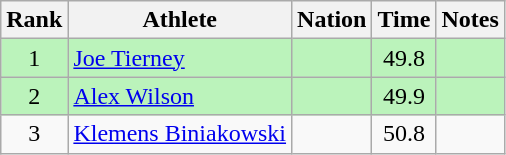<table class="wikitable sortable" style="text-align:center">
<tr>
<th>Rank</th>
<th>Athlete</th>
<th>Nation</th>
<th>Time</th>
<th>Notes</th>
</tr>
<tr bgcolor=bbf3bb>
<td>1</td>
<td align=left><a href='#'>Joe Tierney</a></td>
<td align=left></td>
<td>49.8</td>
<td></td>
</tr>
<tr bgcolor=bbf3bb>
<td>2</td>
<td align=left><a href='#'>Alex Wilson</a></td>
<td align=left></td>
<td>49.9</td>
<td></td>
</tr>
<tr>
<td>3</td>
<td align=left><a href='#'>Klemens Biniakowski</a></td>
<td align=left></td>
<td>50.8</td>
<td></td>
</tr>
</table>
